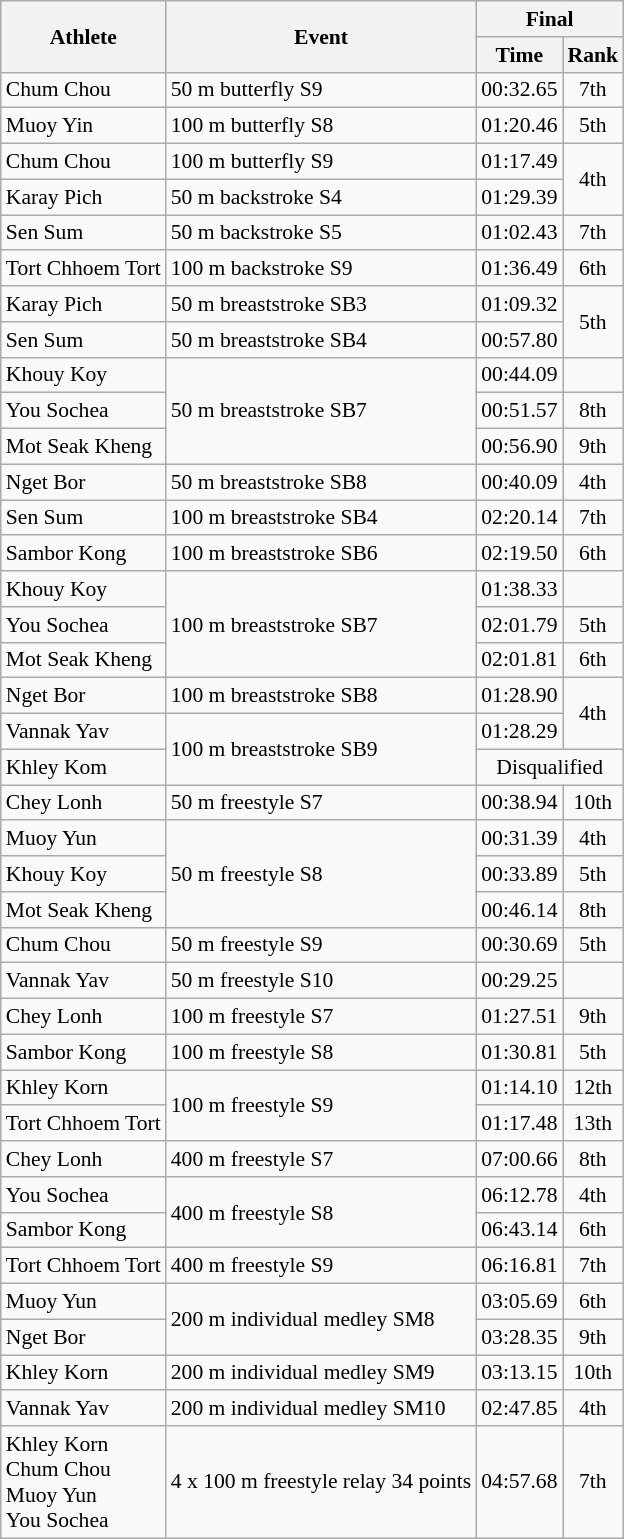<table class="wikitable" style="font-size:90%">
<tr>
<th rowspan=2>Athlete</th>
<th rowspan=2>Event</th>
<th colspan=2>Final</th>
</tr>
<tr>
<th>Time</th>
<th>Rank</th>
</tr>
<tr style="text-align:center">
<td style="text-align:left">Chum Chou</td>
<td style="text-align:left">50 m butterfly S9</td>
<td>00:32.65</td>
<td>7th</td>
</tr>
<tr style="text-align:center">
<td style="text-align:left">Muoy Yin</td>
<td style="text-align:left">100 m butterfly S8</td>
<td>01:20.46</td>
<td>5th</td>
</tr>
<tr style="text-align:center">
<td style="text-align:left">Chum Chou</td>
<td style="text-align:left">100 m butterfly S9</td>
<td>01:17.49</td>
<td rowspan=2>4th</td>
</tr>
<tr style="text-align:center">
<td style="text-align:left">Karay Pich</td>
<td style="text-align:left">50 m backstroke S4</td>
<td>01:29.39</td>
</tr>
<tr style="text-align:center">
<td style="text-align:left">Sen Sum</td>
<td style="text-align:left">50 m backstroke S5</td>
<td>01:02.43</td>
<td>7th</td>
</tr>
<tr style="text-align:center">
<td style="text-align:left">Tort Chhoem Tort</td>
<td style="text-align:left">100 m backstroke S9</td>
<td>01:36.49</td>
<td>6th</td>
</tr>
<tr style="text-align:center">
<td style="text-align:left">Karay Pich</td>
<td style="text-align:left">50 m breaststroke SB3</td>
<td>01:09.32</td>
<td rowspan=2>5th</td>
</tr>
<tr style="text-align:center">
<td style="text-align:left">Sen Sum</td>
<td style="text-align:left">50 m breaststroke SB4</td>
<td>00:57.80</td>
</tr>
<tr style="text-align:center">
<td style="text-align:left">Khouy Koy</td>
<td style="text-align:left" rowspan=3>50 m breaststroke SB7</td>
<td>00:44.09</td>
<td></td>
</tr>
<tr style="text-align:center">
<td style="text-align:left">You Sochea</td>
<td>00:51.57</td>
<td>8th</td>
</tr>
<tr style="text-align:center">
<td style="text-align:left">Mot Seak Kheng</td>
<td>00:56.90</td>
<td>9th</td>
</tr>
<tr style="text-align:center">
<td style="text-align:left">Nget Bor</td>
<td style="text-align:left">50 m breaststroke SB8</td>
<td>00:40.09</td>
<td>4th</td>
</tr>
<tr style="text-align:center">
<td style="text-align:left">Sen Sum</td>
<td style="text-align:left">100 m breaststroke SB4</td>
<td>02:20.14</td>
<td>7th</td>
</tr>
<tr style="text-align:center">
<td style="text-align:left">Sambor Kong</td>
<td style="text-align:left">100 m breaststroke SB6</td>
<td>02:19.50</td>
<td>6th</td>
</tr>
<tr style="text-align:center">
<td style="text-align:left">Khouy Koy</td>
<td style="text-align:left" rowspan=3>100 m breaststroke SB7</td>
<td>01:38.33</td>
<td></td>
</tr>
<tr style="text-align:center">
<td style="text-align:left">You Sochea</td>
<td>02:01.79</td>
<td>5th</td>
</tr>
<tr style="text-align:center">
<td style="text-align:left">Mot Seak Kheng</td>
<td>02:01.81</td>
<td>6th</td>
</tr>
<tr style="text-align:center">
<td style="text-align:left">Nget Bor</td>
<td style="text-align:left">100 m breaststroke SB8</td>
<td>01:28.90</td>
<td rowspan=2>4th</td>
</tr>
<tr style="text-align:center">
<td style="text-align:left">Vannak Yav</td>
<td style="text-align:left" rowspan=2>100 m breaststroke SB9</td>
<td>01:28.29</td>
</tr>
<tr style="text-align:center">
<td style="text-align:left">Khley Kom</td>
<td colspan=2>Disqualified</td>
</tr>
<tr style="text-align:center">
<td style="text-align:left">Chey Lonh</td>
<td style="text-align:left">50 m freestyle S7</td>
<td>00:38.94</td>
<td>10th</td>
</tr>
<tr style="text-align:center">
<td style="text-align:left">Muoy Yun</td>
<td style="text-align:left" rowspan=3>50 m freestyle S8</td>
<td>00:31.39</td>
<td>4th</td>
</tr>
<tr style="text-align:center">
<td style="text-align:left">Khouy Koy</td>
<td>00:33.89</td>
<td>5th</td>
</tr>
<tr style="text-align:center">
<td style="text-align:left">Mot Seak Kheng</td>
<td>00:46.14</td>
<td>8th</td>
</tr>
<tr style="text-align:center">
<td style="text-align:left">Chum Chou</td>
<td style="text-align:left">50 m freestyle S9</td>
<td>00:30.69</td>
<td>5th</td>
</tr>
<tr style="text-align:center">
<td style="text-align:left">Vannak Yav</td>
<td style="text-align:left">50 m freestyle S10</td>
<td>00:29.25</td>
<td></td>
</tr>
<tr style="text-align:center">
<td style="text-align:left">Chey Lonh</td>
<td style="text-align:left">100 m freestyle S7</td>
<td>01:27.51</td>
<td>9th</td>
</tr>
<tr style="text-align:center">
<td style="text-align:left">Sambor Kong</td>
<td style="text-align:left">100 m freestyle S8</td>
<td>01:30.81</td>
<td>5th</td>
</tr>
<tr style="text-align:center">
<td style="text-align:left">Khley Korn</td>
<td style="text-align:left" rowspan=2>100 m freestyle S9</td>
<td>01:14.10</td>
<td>12th</td>
</tr>
<tr style="text-align:center">
<td style="text-align:left">Tort Chhoem Tort</td>
<td>01:17.48</td>
<td>13th</td>
</tr>
<tr style="text-align:center">
<td style="text-align:left">Chey Lonh</td>
<td style="text-align:left">400 m freestyle S7</td>
<td>07:00.66</td>
<td>8th</td>
</tr>
<tr style="text-align:center">
<td style="text-align:left">You Sochea</td>
<td rowspan=2 style="text-align:left">400 m freestyle S8</td>
<td>06:12.78</td>
<td>4th</td>
</tr>
<tr style="text-align:center">
<td style="text-align:left">Sambor Kong</td>
<td>06:43.14</td>
<td>6th</td>
</tr>
<tr style="text-align:center">
<td Style="text-align:left">Tort Chhoem Tort</td>
<td style="text-align:left">400 m freestyle S9</td>
<td>06:16.81</td>
<td>7th</td>
</tr>
<tr style="text-align:center">
<td style="text-align:left">Muoy Yun</td>
<td style="text-align:left" rowspan=2>200 m individual medley SM8</td>
<td>03:05.69</td>
<td>6th</td>
</tr>
<tr style="text-align:center">
<td style="text-align:left">Nget Bor</td>
<td>03:28.35</td>
<td>9th</td>
</tr>
<tr style="text-align:center">
<td style="text-align:left">Khley Korn</td>
<td style="text-align:left">200 m individual medley SM9</td>
<td>03:13.15</td>
<td>10th</td>
</tr>
<tr style="text-align:center">
<td style="text-align:left">Vannak Yav</td>
<td style="text-align:left">200 m individual medley SM10</td>
<td>02:47.85</td>
<td>4th</td>
</tr>
<tr style="text-align:center">
<td style="text-align:left">Khley Korn<br>Chum Chou<br>Muoy Yun<br>You Sochea</td>
<td style="text-align:left">4 x 100 m freestyle relay 34 points</td>
<td>04:57.68</td>
<td>7th</td>
</tr>
</table>
